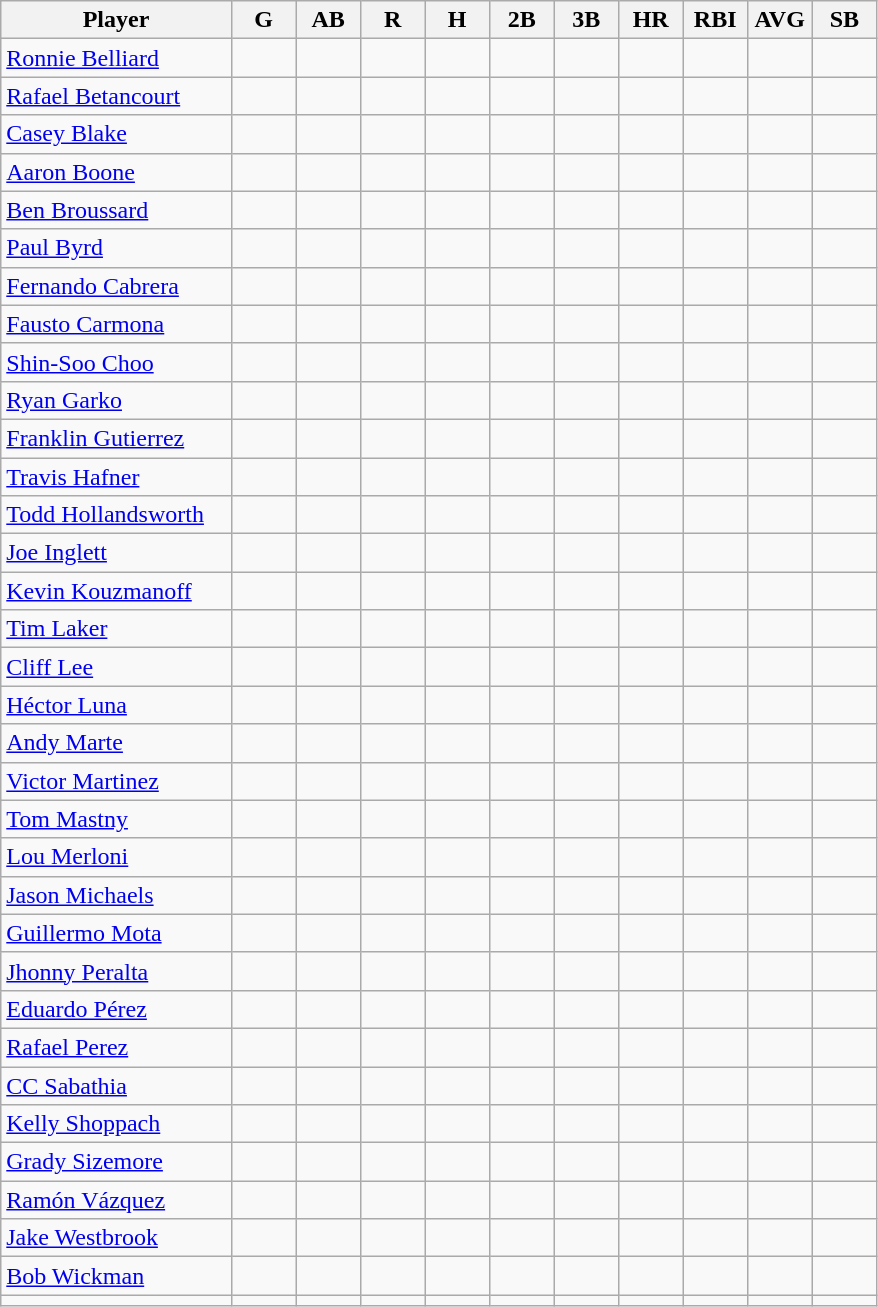<table class="wikitable">
<tr>
<th bgcolor="#DDDDFF" width="25%">Player</th>
<th bgcolor="#DDDDFF" width="7%">G</th>
<th bgcolor="#DDDDFF" width="7%">AB</th>
<th bgcolor="#DDDDFF" width="7%">R</th>
<th bgcolor="#DDDDFF" width="7%">H</th>
<th bgcolor="#DDDDFF" width="7%">2B</th>
<th bgcolor="#DDDDFF" width="7%">3B</th>
<th bgcolor="#DDDDFF" width="7%">HR</th>
<th bgcolor="#DDDDFF" width="7%">RBI</th>
<th bgcolor="#DDDDFF" width="7%">AVG</th>
<th bgcolor="#DDDDFF" width="7%">SB</th>
</tr>
<tr>
<td><a href='#'>Ronnie Belliard</a></td>
<td></td>
<td></td>
<td></td>
<td></td>
<td></td>
<td></td>
<td></td>
<td></td>
<td></td>
<td></td>
</tr>
<tr>
<td><a href='#'>Rafael Betancourt</a></td>
<td></td>
<td></td>
<td></td>
<td></td>
<td></td>
<td></td>
<td></td>
<td></td>
<td></td>
<td></td>
</tr>
<tr>
<td><a href='#'>Casey Blake</a></td>
<td></td>
<td></td>
<td></td>
<td></td>
<td></td>
<td></td>
<td></td>
<td></td>
<td></td>
<td></td>
</tr>
<tr>
<td><a href='#'>Aaron Boone</a></td>
<td></td>
<td></td>
<td></td>
<td></td>
<td></td>
<td></td>
<td></td>
<td></td>
<td></td>
<td></td>
</tr>
<tr>
<td><a href='#'>Ben Broussard</a></td>
<td></td>
<td></td>
<td></td>
<td></td>
<td></td>
<td></td>
<td></td>
<td></td>
<td></td>
<td></td>
</tr>
<tr>
<td><a href='#'>Paul Byrd</a></td>
<td></td>
<td></td>
<td></td>
<td></td>
<td></td>
<td></td>
<td></td>
<td></td>
<td></td>
<td></td>
</tr>
<tr>
<td><a href='#'>Fernando Cabrera</a></td>
<td></td>
<td></td>
<td></td>
<td></td>
<td></td>
<td></td>
<td></td>
<td></td>
<td></td>
<td></td>
</tr>
<tr>
<td><a href='#'>Fausto Carmona</a></td>
<td></td>
<td></td>
<td></td>
<td></td>
<td></td>
<td></td>
<td></td>
<td></td>
<td></td>
<td></td>
</tr>
<tr>
<td><a href='#'>Shin-Soo Choo</a></td>
<td></td>
<td></td>
<td></td>
<td></td>
<td></td>
<td></td>
<td></td>
<td></td>
<td></td>
<td></td>
</tr>
<tr>
<td><a href='#'>Ryan Garko</a></td>
<td></td>
<td></td>
<td></td>
<td></td>
<td></td>
<td></td>
<td></td>
<td></td>
<td></td>
<td></td>
</tr>
<tr>
<td><a href='#'>Franklin Gutierrez</a></td>
<td></td>
<td></td>
<td></td>
<td></td>
<td></td>
<td></td>
<td></td>
<td></td>
<td></td>
<td></td>
</tr>
<tr>
<td><a href='#'>Travis Hafner</a></td>
<td></td>
<td></td>
<td></td>
<td></td>
<td></td>
<td></td>
<td></td>
<td></td>
<td></td>
<td></td>
</tr>
<tr>
<td><a href='#'>Todd Hollandsworth</a></td>
<td></td>
<td></td>
<td></td>
<td></td>
<td></td>
<td></td>
<td></td>
<td></td>
<td></td>
<td></td>
</tr>
<tr>
<td><a href='#'>Joe Inglett</a></td>
<td></td>
<td></td>
<td></td>
<td></td>
<td></td>
<td></td>
<td></td>
<td></td>
<td></td>
<td></td>
</tr>
<tr>
<td><a href='#'>Kevin Kouzmanoff</a></td>
<td></td>
<td></td>
<td></td>
<td></td>
<td></td>
<td></td>
<td></td>
<td></td>
<td></td>
<td></td>
</tr>
<tr>
<td><a href='#'>Tim Laker</a></td>
<td></td>
<td></td>
<td></td>
<td></td>
<td></td>
<td></td>
<td></td>
<td></td>
<td></td>
<td></td>
</tr>
<tr>
<td><a href='#'>Cliff Lee</a></td>
<td></td>
<td></td>
<td></td>
<td></td>
<td></td>
<td></td>
<td></td>
<td></td>
<td></td>
<td></td>
</tr>
<tr>
<td><a href='#'>Héctor Luna</a></td>
<td></td>
<td></td>
<td></td>
<td></td>
<td></td>
<td></td>
<td></td>
<td></td>
<td></td>
<td></td>
</tr>
<tr>
<td><a href='#'>Andy Marte</a></td>
<td></td>
<td></td>
<td></td>
<td></td>
<td></td>
<td></td>
<td></td>
<td></td>
<td></td>
<td></td>
</tr>
<tr>
<td><a href='#'>Victor Martinez</a></td>
<td></td>
<td></td>
<td></td>
<td></td>
<td></td>
<td></td>
<td></td>
<td></td>
<td></td>
<td></td>
</tr>
<tr>
<td><a href='#'>Tom Mastny</a></td>
<td></td>
<td></td>
<td></td>
<td></td>
<td></td>
<td></td>
<td></td>
<td></td>
<td></td>
<td></td>
</tr>
<tr>
<td><a href='#'>Lou Merloni</a></td>
<td></td>
<td></td>
<td></td>
<td></td>
<td></td>
<td></td>
<td></td>
<td></td>
<td></td>
<td></td>
</tr>
<tr>
<td><a href='#'>Jason Michaels</a></td>
<td></td>
<td></td>
<td></td>
<td></td>
<td></td>
<td></td>
<td></td>
<td></td>
<td></td>
<td></td>
</tr>
<tr>
<td><a href='#'>Guillermo Mota</a></td>
<td></td>
<td></td>
<td></td>
<td></td>
<td></td>
<td></td>
<td></td>
<td></td>
<td></td>
<td></td>
</tr>
<tr>
<td><a href='#'>Jhonny Peralta</a></td>
<td></td>
<td></td>
<td></td>
<td></td>
<td></td>
<td></td>
<td></td>
<td></td>
<td></td>
<td></td>
</tr>
<tr>
<td><a href='#'>Eduardo Pérez</a></td>
<td></td>
<td></td>
<td></td>
<td></td>
<td></td>
<td></td>
<td></td>
<td></td>
<td></td>
<td></td>
</tr>
<tr>
<td><a href='#'>Rafael Perez</a></td>
<td></td>
<td></td>
<td></td>
<td></td>
<td></td>
<td></td>
<td></td>
<td></td>
<td></td>
<td></td>
</tr>
<tr>
<td><a href='#'>CC Sabathia</a></td>
<td></td>
<td></td>
<td></td>
<td></td>
<td></td>
<td></td>
<td></td>
<td></td>
<td></td>
<td></td>
</tr>
<tr>
<td><a href='#'>Kelly Shoppach</a></td>
<td></td>
<td></td>
<td></td>
<td></td>
<td></td>
<td></td>
<td></td>
<td></td>
<td></td>
<td></td>
</tr>
<tr>
<td><a href='#'>Grady Sizemore</a></td>
<td></td>
<td></td>
<td></td>
<td></td>
<td></td>
<td></td>
<td></td>
<td></td>
<td></td>
<td></td>
</tr>
<tr>
<td><a href='#'>Ramón Vázquez</a></td>
<td></td>
<td></td>
<td></td>
<td></td>
<td></td>
<td></td>
<td></td>
<td></td>
<td></td>
<td></td>
</tr>
<tr>
<td><a href='#'>Jake Westbrook</a></td>
<td></td>
<td></td>
<td></td>
<td></td>
<td></td>
<td></td>
<td></td>
<td></td>
<td></td>
<td></td>
</tr>
<tr>
<td><a href='#'>Bob Wickman</a></td>
<td></td>
<td></td>
<td></td>
<td></td>
<td></td>
<td></td>
<td></td>
<td></td>
<td></td>
<td></td>
</tr>
<tr>
<td></td>
<td></td>
<td></td>
<td></td>
<td></td>
<td></td>
<td></td>
<td></td>
<td></td>
<td></td>
<td></td>
</tr>
</table>
